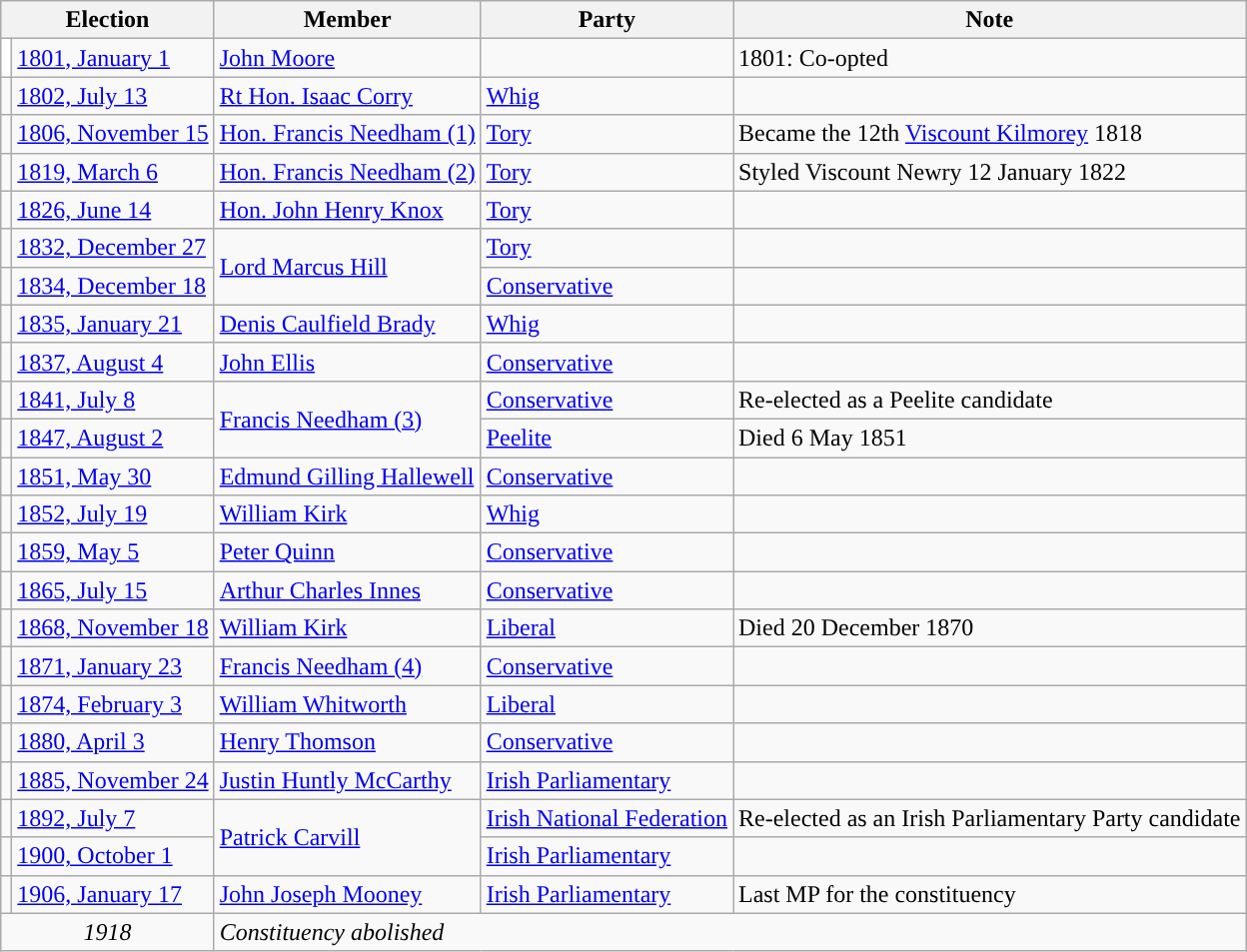<table class="wikitable">
<tr>
<th colspan="2">Election</th>
<th>Member</th>
<th>Party</th>
<th>Note</th>
</tr>
<tr>
<td style="color:inherit;background-color: white"></td>
<td><a href='#'>1801, January 1</a></td>
<td><a href='#'>John Moore</a></td>
<td></td>
<td>1801: Co-opted</td>
</tr>
<tr>
<td style="color:inherit;background-color: "></td>
<td><a href='#'>1802, July 13</a></td>
<td><a href='#'>Rt Hon. Isaac Corry</a></td>
<td><a href='#'>Whig</a></td>
<td></td>
</tr>
<tr>
<td style="color:inherit;background-color: "></td>
<td><a href='#'>1806, November 15</a></td>
<td><a href='#'>Hon. Francis Needham (1)</a></td>
<td><a href='#'>Tory</a></td>
<td>Became the 12th <a href='#'>Viscount Kilmorey</a> 1818</td>
</tr>
<tr>
<td style="color:inherit;background-color: "></td>
<td><a href='#'>1819, March 6</a></td>
<td><a href='#'>Hon. Francis Needham (2)</a></td>
<td><a href='#'>Tory</a></td>
<td>Styled Viscount Newry 12 January 1822</td>
</tr>
<tr>
<td style="color:inherit;background-color: "></td>
<td><a href='#'>1826, June 14</a></td>
<td><a href='#'>Hon. John Henry Knox</a></td>
<td><a href='#'>Tory</a></td>
<td></td>
</tr>
<tr>
<td style="color:inherit;background-color: "></td>
<td><a href='#'>1832, December 27</a></td>
<td rowspan="2"><a href='#'>Lord Marcus Hill</a></td>
<td><a href='#'>Tory</a></td>
<td></td>
</tr>
<tr>
<td style="color:inherit;background-color: "></td>
<td><a href='#'>1834, December 18</a></td>
<td><a href='#'>Conservative</a></td>
<td></td>
</tr>
<tr>
<td style="color:inherit;background-color: "></td>
<td><a href='#'>1835, January 21</a></td>
<td><a href='#'>Denis Caulfield Brady</a></td>
<td><a href='#'>Whig</a></td>
<td></td>
</tr>
<tr>
<td style="color:inherit;background-color: "></td>
<td><a href='#'>1837, August 4</a></td>
<td><a href='#'>John Ellis</a></td>
<td><a href='#'>Conservative</a></td>
<td></td>
</tr>
<tr>
<td style="color:inherit;background-color: "></td>
<td><a href='#'>1841, July 8</a></td>
<td rowspan="2"><a href='#'>Francis Needham (3)</a></td>
<td><a href='#'>Conservative</a></td>
<td>Re-elected as a Peelite candidate</td>
</tr>
<tr>
<td style="color:inherit;background-color: "></td>
<td><a href='#'>1847, August 2</a></td>
<td><a href='#'>Peelite</a></td>
<td>Died 6 May 1851</td>
</tr>
<tr>
<td style="color:inherit;background-color: "></td>
<td><a href='#'>1851, May 30</a></td>
<td><a href='#'>Edmund Gilling Hallewell</a></td>
<td><a href='#'>Conservative</a></td>
<td></td>
</tr>
<tr>
<td style="color:inherit;background-color: "></td>
<td><a href='#'>1852, July 19</a></td>
<td><a href='#'>William Kirk</a></td>
<td><a href='#'>Whig</a></td>
<td></td>
</tr>
<tr>
<td style="color:inherit;background-color: "></td>
<td><a href='#'>1859, May 5</a></td>
<td><a href='#'>Peter Quinn</a></td>
<td><a href='#'>Conservative</a></td>
<td></td>
</tr>
<tr>
<td style="color:inherit;background-color: "></td>
<td><a href='#'>1865, July 15</a></td>
<td><a href='#'>Arthur Charles Innes</a></td>
<td><a href='#'>Conservative</a></td>
<td></td>
</tr>
<tr>
<td style="color:inherit;background-color: "></td>
<td><a href='#'>1868, November 18</a></td>
<td><a href='#'>William Kirk</a></td>
<td><a href='#'>Liberal</a></td>
<td>Died 20 December 1870</td>
</tr>
<tr>
<td style="color:inherit;background-color: "></td>
<td><a href='#'>1871, January 23</a></td>
<td><a href='#'>Francis Needham (4)</a></td>
<td><a href='#'>Conservative</a></td>
<td></td>
</tr>
<tr>
<td style="color:inherit;background-color: "></td>
<td><a href='#'>1874, February 3</a></td>
<td><a href='#'>William Whitworth</a></td>
<td><a href='#'>Liberal</a></td>
<td></td>
</tr>
<tr>
<td style="color:inherit;background-color: "></td>
<td><a href='#'>1880, April 3</a></td>
<td><a href='#'>Henry Thomson</a></td>
<td><a href='#'>Conservative</a></td>
<td></td>
</tr>
<tr>
<td style="color:inherit;background-color: "></td>
<td><a href='#'>1885, November 24</a></td>
<td><a href='#'>Justin Huntly McCarthy</a></td>
<td><a href='#'>Irish Parliamentary</a></td>
<td></td>
</tr>
<tr>
<td style="color:inherit;background-color: "></td>
<td><a href='#'>1892, July 7</a></td>
<td rowspan="2"><a href='#'>Patrick Carvill</a></td>
<td><a href='#'>Irish National Federation</a></td>
<td>Re-elected as an Irish Parliamentary Party candidate</td>
</tr>
<tr>
<td style="color:inherit;background-color: "></td>
<td><a href='#'>1900, October 1</a></td>
<td><a href='#'>Irish Parliamentary</a></td>
<td></td>
</tr>
<tr>
<td style="color:inherit;background-color: "></td>
<td><a href='#'>1906, January 17</a></td>
<td><a href='#'>John Joseph Mooney</a></td>
<td><a href='#'>Irish Parliamentary</a></td>
<td>Last MP for the constituency</td>
</tr>
<tr>
<td colspan="2" align="center"><em>1918</em></td>
<td colspan="3"><em>Constituency abolished</em></td>
</tr>
</table>
